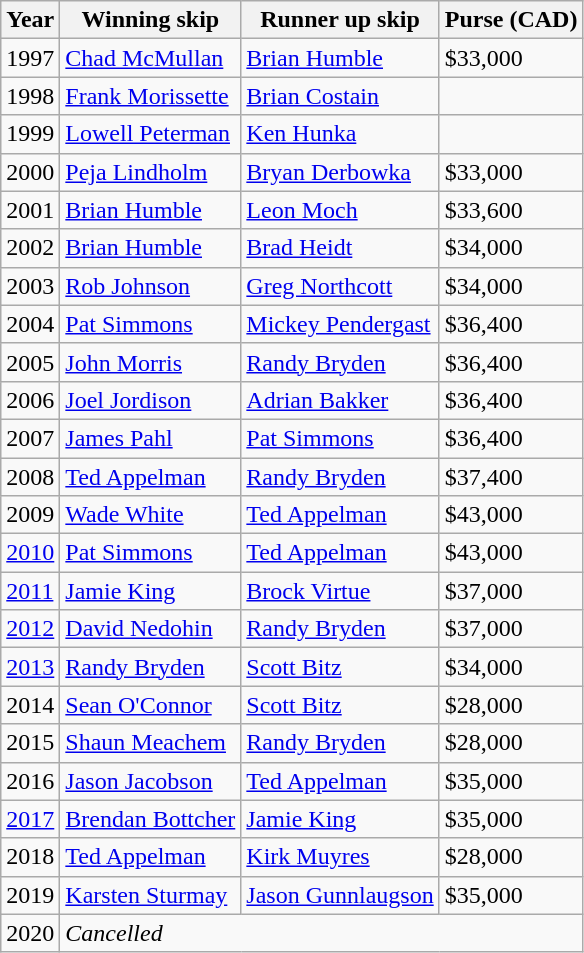<table class="wikitable">
<tr>
<th>Year</th>
<th>Winning skip</th>
<th>Runner up skip</th>
<th>Purse (CAD)</th>
</tr>
<tr>
<td>1997</td>
<td> <a href='#'>Chad McMullan</a></td>
<td> <a href='#'>Brian Humble</a></td>
<td>$33,000</td>
</tr>
<tr>
<td>1998</td>
<td> <a href='#'>Frank Morissette</a></td>
<td> <a href='#'>Brian Costain</a></td>
<td></td>
</tr>
<tr>
<td>1999</td>
<td> <a href='#'>Lowell Peterman</a></td>
<td> <a href='#'>Ken Hunka</a></td>
<td></td>
</tr>
<tr>
<td>2000</td>
<td> <a href='#'>Peja Lindholm</a></td>
<td> <a href='#'>Bryan Derbowka</a></td>
<td>$33,000</td>
</tr>
<tr>
<td>2001</td>
<td> <a href='#'>Brian Humble</a></td>
<td> <a href='#'>Leon Moch</a></td>
<td>$33,600</td>
</tr>
<tr>
<td>2002</td>
<td> <a href='#'>Brian Humble</a></td>
<td> <a href='#'>Brad Heidt</a></td>
<td>$34,000</td>
</tr>
<tr>
<td>2003</td>
<td> <a href='#'>Rob Johnson</a></td>
<td> <a href='#'>Greg Northcott</a></td>
<td>$34,000</td>
</tr>
<tr>
<td>2004</td>
<td> <a href='#'>Pat Simmons</a></td>
<td> <a href='#'>Mickey Pendergast</a></td>
<td>$36,400</td>
</tr>
<tr>
<td>2005</td>
<td> <a href='#'>John Morris</a></td>
<td> <a href='#'>Randy Bryden</a></td>
<td>$36,400</td>
</tr>
<tr>
<td>2006</td>
<td> <a href='#'>Joel Jordison</a></td>
<td> <a href='#'>Adrian Bakker</a></td>
<td>$36,400</td>
</tr>
<tr>
<td>2007</td>
<td> <a href='#'>James Pahl</a></td>
<td> <a href='#'>Pat Simmons</a></td>
<td>$36,400</td>
</tr>
<tr>
<td>2008</td>
<td> <a href='#'>Ted Appelman</a></td>
<td> <a href='#'>Randy Bryden</a></td>
<td>$37,400</td>
</tr>
<tr>
<td>2009</td>
<td> <a href='#'>Wade White</a></td>
<td> <a href='#'>Ted Appelman</a></td>
<td>$43,000</td>
</tr>
<tr>
<td><a href='#'>2010</a></td>
<td> <a href='#'>Pat Simmons</a></td>
<td> <a href='#'>Ted Appelman</a></td>
<td>$43,000</td>
</tr>
<tr>
<td><a href='#'>2011</a></td>
<td> <a href='#'>Jamie King</a></td>
<td> <a href='#'>Brock Virtue</a></td>
<td>$37,000</td>
</tr>
<tr>
<td><a href='#'>2012</a></td>
<td> <a href='#'>David Nedohin</a></td>
<td> <a href='#'>Randy Bryden</a></td>
<td>$37,000</td>
</tr>
<tr>
<td><a href='#'>2013</a></td>
<td> <a href='#'>Randy Bryden</a></td>
<td> <a href='#'>Scott Bitz</a></td>
<td>$34,000</td>
</tr>
<tr>
<td>2014</td>
<td> <a href='#'>Sean O'Connor</a></td>
<td> <a href='#'>Scott Bitz</a></td>
<td>$28,000</td>
</tr>
<tr>
<td>2015</td>
<td> <a href='#'>Shaun Meachem</a></td>
<td> <a href='#'>Randy Bryden</a></td>
<td>$28,000</td>
</tr>
<tr>
<td>2016</td>
<td> <a href='#'>Jason Jacobson</a></td>
<td> <a href='#'>Ted Appelman</a></td>
<td>$35,000</td>
</tr>
<tr>
<td><a href='#'>2017</a></td>
<td> <a href='#'>Brendan Bottcher</a></td>
<td> <a href='#'>Jamie King</a></td>
<td>$35,000</td>
</tr>
<tr>
<td>2018</td>
<td> <a href='#'>Ted Appelman</a></td>
<td> <a href='#'>Kirk Muyres</a></td>
<td>$28,000</td>
</tr>
<tr>
<td>2019</td>
<td> <a href='#'>Karsten Sturmay</a></td>
<td> <a href='#'>Jason Gunnlaugson</a></td>
<td>$35,000</td>
</tr>
<tr>
<td>2020</td>
<td colspan="3"><em>Cancelled</em></td>
</tr>
</table>
